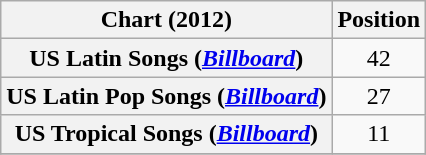<table class="wikitable plainrowheaders " style="text-align:center;">
<tr>
<th scope="col">Chart (2012)</th>
<th scope="col">Position</th>
</tr>
<tr>
<th scope="row">US Latin Songs (<em><a href='#'>Billboard</a></em>)</th>
<td>42</td>
</tr>
<tr>
<th scope="row">US Latin Pop Songs (<em><a href='#'>Billboard</a></em>)</th>
<td>27</td>
</tr>
<tr>
<th scope="row">US Tropical Songs (<em><a href='#'>Billboard</a></em>)</th>
<td>11</td>
</tr>
<tr>
</tr>
</table>
